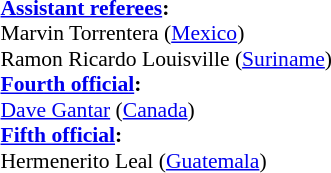<table width=50% style="font-size: 90%">
<tr>
<td><br><strong><a href='#'>Assistant referees</a>:</strong>
<br>Marvin Torrentera (<a href='#'>Mexico</a>)
<br>Ramon Ricardo Louisville (<a href='#'>Suriname</a>)
<br><strong><a href='#'>Fourth official</a>:</strong>
<br><a href='#'>Dave Gantar</a> (<a href='#'>Canada</a>)
<br><strong><a href='#'>Fifth official</a>:</strong>
<br>Hermenerito Leal (<a href='#'>Guatemala</a>)</td>
</tr>
</table>
